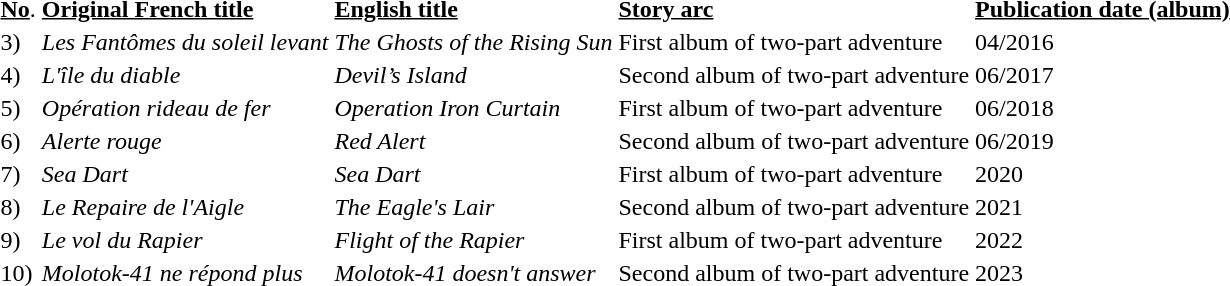<table>
<tr>
<td><u><strong>No</strong></u>.</td>
<td><u><strong>Original French title</strong></u></td>
<td><u><strong>English title</strong></u></td>
<td><u><strong>Story arc</strong></u></td>
<td><u><strong>Publication date (album)</strong></u></td>
</tr>
<tr>
<td>3)</td>
<td><em>Les Fantômes du soleil levant</em></td>
<td><em>The Ghosts of the Rising Sun</em></td>
<td>First album of two-part adventure</td>
<td>04/2016</td>
</tr>
<tr>
<td>4)</td>
<td><em>L'île du diable</em></td>
<td><em>Devil’s Island</em></td>
<td>Second album of two-part adventure</td>
<td>06/2017</td>
</tr>
<tr>
<td>5)</td>
<td><em>Opération rideau de fer</em></td>
<td><em>Operation Iron Curtain</em></td>
<td>First album of two-part adventure</td>
<td>06/2018</td>
</tr>
<tr>
<td>6)</td>
<td><em>Alerte rouge</em></td>
<td><em>Red Alert</em></td>
<td>Second album of two-part adventure</td>
<td>06/2019</td>
</tr>
<tr>
<td>7)</td>
<td><em>Sea Dart</em></td>
<td><em>Sea Dart</em></td>
<td>First album of two-part adventure</td>
<td>2020</td>
</tr>
<tr>
<td>8)</td>
<td><em>Le Repaire de l'Aigle</em></td>
<td><em>The Eagle's Lair</em></td>
<td>Second album of two-part adventure</td>
<td>2021</td>
</tr>
<tr>
<td>9)</td>
<td><em>Le vol du Rapier</em></td>
<td><em>Flight of the Rapier</em></td>
<td>First album of two-part adventure</td>
<td>2022</td>
</tr>
<tr>
<td>10)</td>
<td><em>Molotok-41 ne répond plus</em></td>
<td><em>Molotok-41 doesn't answer</em></td>
<td>Second album of two-part adventure</td>
<td>2023</td>
</tr>
</table>
